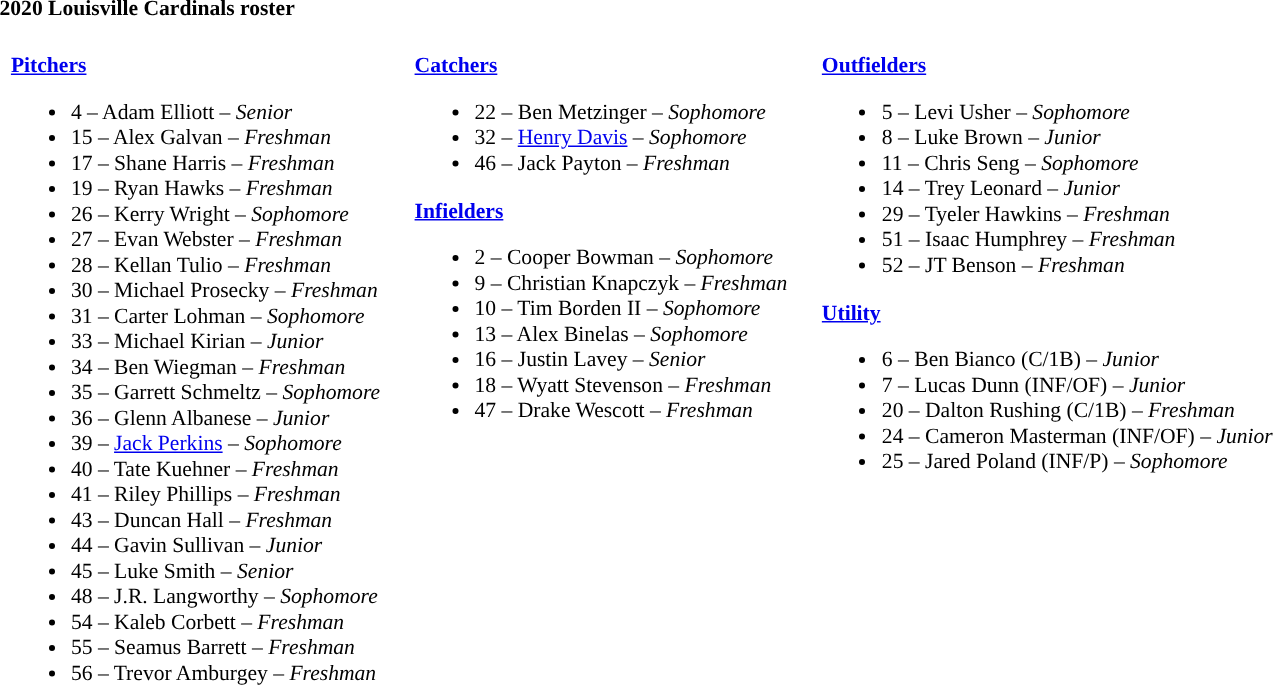<table class="toccolours" style="text-align: left; font-size:90%;">
<tr>
<th colspan="9">2020 Louisville Cardinals roster</th>
</tr>
<tr>
<td width="03"> </td>
<td valign="top"><br><strong><a href='#'>Pitchers</a></strong><ul><li>4 – Adam Elliott – <em>Senior</em></li><li>15 – Alex Galvan – <em>Freshman</em></li><li>17 – Shane Harris – <em>Freshman</em></li><li>19 – Ryan Hawks – <em>Freshman</em></li><li>26 – Kerry Wright – <em>Sophomore</em></li><li>27 – Evan Webster – <em>Freshman</em></li><li>28 – Kellan Tulio – <em>Freshman</em></li><li>30 – Michael Prosecky – <em>Freshman</em></li><li>31 – Carter Lohman – <em>Sophomore</em></li><li>33 – Michael Kirian – <em>Junior</em></li><li>34 – Ben Wiegman – <em>Freshman</em></li><li>35 – Garrett Schmeltz – <em>Sophomore</em></li><li>36 – Glenn Albanese – <em>Junior</em></li><li>39 – <a href='#'>Jack Perkins</a> – <em>Sophomore</em></li><li>40 – Tate Kuehner – <em>Freshman</em></li><li>41 – Riley Phillips – <em>Freshman</em></li><li>43 – Duncan Hall – <em>Freshman</em></li><li>44 – Gavin Sullivan – <em>Junior</em></li><li>45 – Luke Smith – <em>Senior</em></li><li>48 – J.R. Langworthy – <em>Sophomore</em></li><li>54 – Kaleb Corbett – <em>Freshman</em></li><li>55 – Seamus Barrett – <em>Freshman</em></li><li>56 – Trevor Amburgey – <em>Freshman</em></li></ul></td>
<td width="15"> </td>
<td valign="top"><br><strong><a href='#'>Catchers</a></strong><ul><li>22 – Ben Metzinger – <em>Sophomore</em></li><li>32 – <a href='#'>Henry Davis</a> – <em>Sophomore</em></li><li>46 – Jack Payton – <em>Freshman</em></li></ul><strong><a href='#'>Infielders</a></strong><ul><li>2 – Cooper Bowman – <em>Sophomore</em></li><li>9 – Christian Knapczyk – <em>Freshman</em></li><li>10 – Tim Borden II – <em>Sophomore</em></li><li>13 – Alex Binelas – <em>Sophomore</em></li><li>16 – Justin Lavey – <em>Senior</em></li><li>18 – Wyatt Stevenson – <em>Freshman</em></li><li>47 – Drake Wescott – <em>Freshman</em></li></ul></td>
<td width="15"> </td>
<td valign="top"><br><strong><a href='#'>Outfielders</a></strong><ul><li>5 – Levi Usher – <em>Sophomore</em></li><li>8 – Luke Brown – <em>Junior</em></li><li>11 – Chris Seng – <em>Sophomore</em></li><li>14 – Trey Leonard – <em>Junior</em></li><li>29 – Tyeler Hawkins – <em>Freshman</em></li><li>51 – Isaac Humphrey – <em>Freshman</em></li><li>52 – JT Benson – <em>Freshman</em></li></ul><strong><a href='#'>Utility</a></strong><ul><li>6 – Ben Bianco (C/1B) – <em>Junior</em></li><li>7 – Lucas Dunn (INF/OF) – <em>Junior</em></li><li>20 – Dalton Rushing (C/1B) – <em>Freshman</em></li><li>24 – Cameron Masterman (INF/OF) – <em>Junior</em></li><li>25 – Jared Poland (INF/P) – <em>Sophomore</em></li></ul></td>
<td width="25"> </td>
</tr>
</table>
